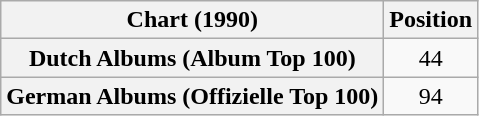<table class="wikitable sortable plainrowheaders" style="text-align:center">
<tr>
<th scope="col">Chart (1990)</th>
<th scope="col">Position</th>
</tr>
<tr>
<th scope="row">Dutch Albums (Album Top 100)</th>
<td>44</td>
</tr>
<tr>
<th scope="row">German Albums (Offizielle Top 100)</th>
<td>94</td>
</tr>
</table>
